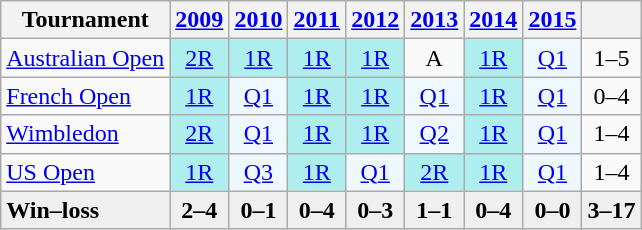<table class=wikitable style=text-align:center;>
<tr>
<th>Tournament</th>
<th><a href='#'>2009</a></th>
<th><a href='#'>2010</a></th>
<th><a href='#'>2011</a></th>
<th><a href='#'>2012</a></th>
<th><a href='#'>2013</a></th>
<th><a href='#'>2014</a></th>
<th><a href='#'>2015</a></th>
<th></th>
</tr>
<tr>
<td style="text-align:left;"><a href='#'>Australian Open</a></td>
<td style="background:#afeeee;"><a href='#'>2R</a></td>
<td style="background:#afeeee;"><a href='#'>1R</a></td>
<td style="background:#afeeee;"><a href='#'>1R</a></td>
<td style="background:#afeeee;"><a href='#'>1R</a></td>
<td>A</td>
<td style="background:#afeeee;"><a href='#'>1R</a></td>
<td style="background:#f0f8ff;"><a href='#'>Q1</a></td>
<td>1–5</td>
</tr>
<tr>
<td style="text-align:left;"><a href='#'>French Open</a></td>
<td style="background:#afeeee;"><a href='#'>1R</a></td>
<td style="background:#f0f8ff;"><a href='#'>Q1</a></td>
<td style="background:#afeeee;"><a href='#'>1R</a></td>
<td style="background:#afeeee;"><a href='#'>1R</a></td>
<td style="background:#f0f8ff;"><a href='#'>Q1</a></td>
<td style="background:#afeeee;"><a href='#'>1R</a></td>
<td style="background:#f0f8ff;"><a href='#'>Q1</a></td>
<td>0–4</td>
</tr>
<tr>
<td style="text-align:left;"><a href='#'>Wimbledon</a></td>
<td style="background:#afeeee;"><a href='#'>2R</a></td>
<td style="background:#f0f8ff;"><a href='#'>Q1</a></td>
<td style="background:#afeeee;"><a href='#'>1R</a></td>
<td style="background:#afeeee;"><a href='#'>1R</a></td>
<td style="background:#f0f8ff;"><a href='#'>Q2</a></td>
<td style="background:#afeeee;"><a href='#'>1R</a></td>
<td style="background:#f0f8ff;"><a href='#'>Q1</a></td>
<td>1–4</td>
</tr>
<tr>
<td style="text-align:left;"><a href='#'>US Open</a></td>
<td style="background:#afeeee;"><a href='#'>1R</a></td>
<td style="background:#f0f8ff;"><a href='#'>Q3</a></td>
<td style="background:#afeeee;"><a href='#'>1R</a></td>
<td style="background:#f0f8ff;"><a href='#'>Q1</a></td>
<td style="background:#afeeee;"><a href='#'>2R</a></td>
<td style="background:#afeeee;"><a href='#'>1R</a></td>
<td style="background:#f0f8ff;"><a href='#'>Q1</a></td>
<td>1–4</td>
</tr>
<tr style=background:#efefef;font-weight:bold>
<td style="text-align:left;">Win–loss</td>
<td>2–4</td>
<td>0–1</td>
<td>0–4</td>
<td>0–3</td>
<td>1–1</td>
<td>0–4</td>
<td>0–0</td>
<td>3–17</td>
</tr>
</table>
